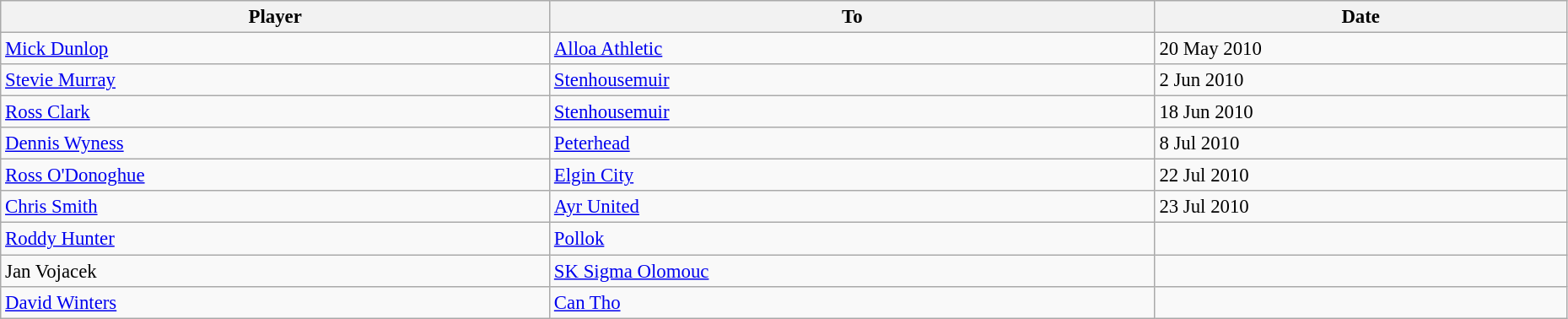<table class="wikitable" style="text-align:center; font-size:95%;width:98%; text-align:left">
<tr>
<th>Player</th>
<th>To</th>
<th>Date</th>
</tr>
<tr>
<td> <a href='#'>Mick Dunlop</a></td>
<td> <a href='#'>Alloa Athletic</a></td>
<td>20 May 2010</td>
</tr>
<tr>
<td> <a href='#'>Stevie Murray</a></td>
<td> <a href='#'>Stenhousemuir</a></td>
<td>2 Jun 2010</td>
</tr>
<tr>
<td> <a href='#'>Ross Clark</a></td>
<td> <a href='#'>Stenhousemuir</a></td>
<td>18 Jun 2010</td>
</tr>
<tr>
<td> <a href='#'>Dennis Wyness</a></td>
<td> <a href='#'>Peterhead</a></td>
<td>8 Jul 2010</td>
</tr>
<tr>
<td> <a href='#'>Ross O'Donoghue</a></td>
<td> <a href='#'>Elgin City</a></td>
<td>22 Jul 2010</td>
</tr>
<tr>
<td> <a href='#'>Chris Smith</a></td>
<td> <a href='#'>Ayr United</a></td>
<td>23 Jul 2010</td>
</tr>
<tr>
<td> <a href='#'>Roddy Hunter</a></td>
<td> <a href='#'>Pollok</a></td>
<td></td>
</tr>
<tr>
<td> Jan Vojacek</td>
<td> <a href='#'>SK Sigma Olomouc</a></td>
<td></td>
</tr>
<tr>
<td> <a href='#'>David Winters</a></td>
<td> <a href='#'>Can Tho</a></td>
<td></td>
</tr>
</table>
